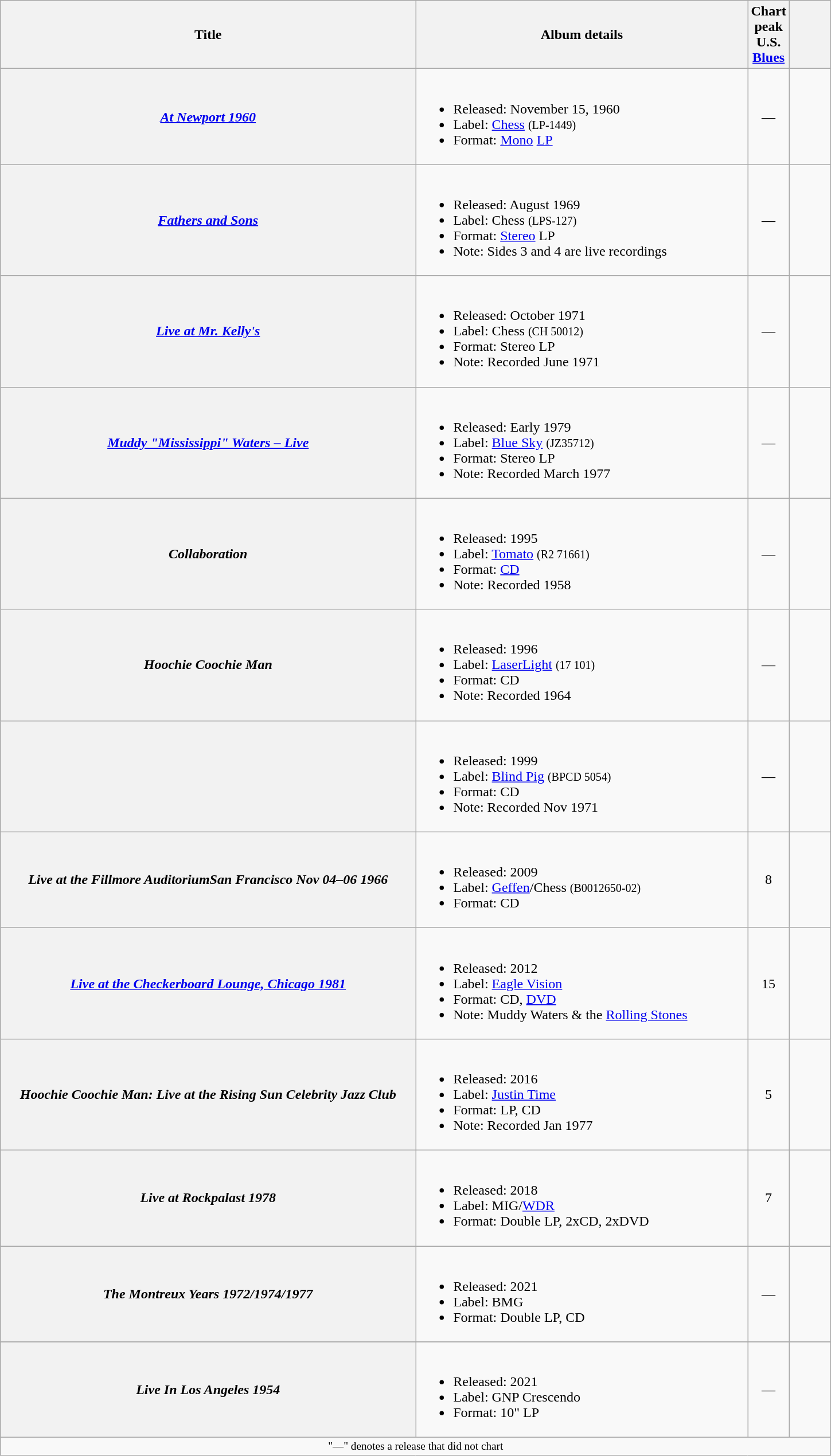<table class="wikitable sortable plainrowheaders">
<tr>
<th scope="col" width=50%>Title</th>
<th scope="col" width=% class="unsortable">Album details</th>
<th scope="col" width=5% data-sort-type=number>Chart<br>peak <br>U.S. <br><a href='#'>Blues</a></th>
<th scope="col" width=5% class="unsortable"></th>
</tr>
<tr>
<th scope="row"><em><a href='#'>At Newport 1960</a></em></th>
<td><br><ul><li>Released: November 15, 1960</li><li>Label: <a href='#'>Chess</a> <small>(LP-1449)</small></li><li>Format: <a href='#'>Mono</a> <a href='#'>LP</a></li></ul></td>
<td align="center">—</td>
<td align="center"></td>
</tr>
<tr>
<th scope="row"><em><a href='#'>Fathers and Sons</a></em></th>
<td><br><ul><li>Released: August 1969</li><li>Label: Chess <small>(LPS-127)</small></li><li>Format: <a href='#'>Stereo</a> LP</li><li>Note: Sides 3 and 4 are live recordings</li></ul></td>
<td align="center">—</td>
<td align="center"></td>
</tr>
<tr>
<th scope="row"><em><a href='#'>Live at Mr. Kelly's</a></em></th>
<td><br><ul><li>Released: October 1971</li><li>Label: Chess <small>(CH 50012)</small></li><li>Format: Stereo LP</li><li>Note: Recorded June 1971</li></ul></td>
<td align="center">—</td>
<td align="center"></td>
</tr>
<tr>
<th scope="row"><em><a href='#'>Muddy "Mississippi" Waters – Live</a></em></th>
<td><br><ul><li>Released: Early 1979</li><li>Label: <a href='#'>Blue Sky</a> <small>(JZ35712)</small></li><li>Format: Stereo LP</li><li>Note: Recorded March 1977</li></ul></td>
<td align="center">—</td>
<td align="center"></td>
</tr>
<tr>
<th scope="row"><em>Collaboration</em></th>
<td><br><ul><li>Released: 1995</li><li>Label: <a href='#'>Tomato</a> <small>(R2 71661)</small></li><li>Format: <a href='#'>CD</a></li><li>Note: Recorded 1958</li></ul></td>
<td align="center">—</td>
<td align="center"></td>
</tr>
<tr>
<th scope="row"><em>Hoochie Coochie Man</em></th>
<td><br><ul><li>Released: 1996</li><li>Label: <a href='#'>LaserLight</a> <small>(17 101)</small></li><li>Format: CD</li><li>Note: Recorded 1964</li></ul></td>
<td align="center">—</td>
<td align="center"></td>
</tr>
<tr>
<th scope="row"></th>
<td><br><ul><li>Released: 1999</li><li>Label: <a href='#'>Blind Pig</a> <small>(BPCD 5054)</small></li><li>Format: CD</li><li>Note: Recorded Nov 1971</li></ul></td>
<td align="center">—</td>
<td align="center"></td>
</tr>
<tr>
<th scope="row"><em>Live at the Fillmore AuditoriumSan Francisco Nov 04–06 1966</em></th>
<td><br><ul><li>Released: 2009</li><li>Label: <a href='#'>Geffen</a>/Chess <small>(B0012650-02)</small></li><li>Format: CD</li></ul></td>
<td align="center">8</td>
<td align="center"></td>
</tr>
<tr>
<th scope="row"><em><a href='#'>Live at the Checkerboard Lounge, Chicago 1981</a></em></th>
<td><br><ul><li>Released: 2012</li><li>Label: <a href='#'>Eagle Vision</a></li><li>Format: CD, <a href='#'>DVD</a></li><li>Note: Muddy Waters & the <a href='#'>Rolling Stones</a></li></ul></td>
<td align="center">15</td>
<td align="center"></td>
</tr>
<tr>
<th scope="row"><em>Hoochie Coochie Man: Live at the Rising Sun Celebrity Jazz Club</em></th>
<td><br><ul><li>Released: 2016</li><li>Label: <a href='#'>Justin Time</a> <small></small></li><li>Format: LP, CD</li><li>Note: Recorded Jan 1977</li></ul></td>
<td align="center">5</td>
<td align="center"></td>
</tr>
<tr>
<th scope="row"><em>Live at Rockpalast 1978</em></th>
<td><br><ul><li>Released: 2018</li><li>Label: MIG/<a href='#'>WDR</a> <small></small></li><li>Format: Double LP, 2xCD, 2xDVD</li></ul></td>
<td align="center">7</td>
<td align="center"></td>
</tr>
<tr class="sortbottom">
</tr>
<tr>
<th scope="row"><em>The Montreux Years 1972/1974/1977</em></th>
<td><br><ul><li>Released: 2021</li><li>Label: BMG <small></small></li><li>Format: Double LP, CD</li></ul></td>
<td align="center">—</td>
<td align="center"></td>
</tr>
<tr class="sortbottom">
</tr>
<tr>
<th scope="row"><em>Live In Los Angeles 1954</em></th>
<td><br><ul><li>Released: 2021</li><li>Label: GNP Crescendo <small></small></li><li>Format: 10" LP</li></ul></td>
<td align="center">—</td>
<td align="center"></td>
</tr>
<tr class="sortbottom">
<td align="center" colspan="4" style="font-size: 80%">"—" denotes a release that did not chart</td>
</tr>
</table>
